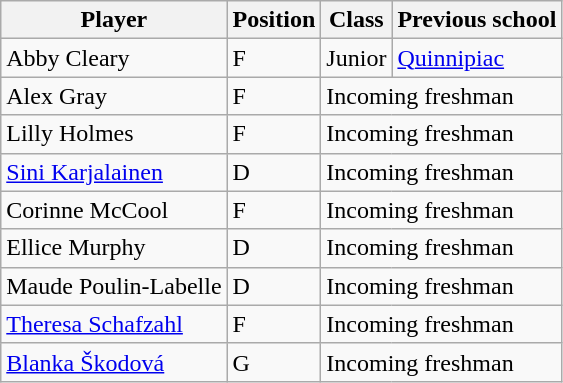<table class="wikitable">
<tr>
<th>Player</th>
<th>Position</th>
<th>Class</th>
<th>Previous school</th>
</tr>
<tr>
<td>Abby Cleary</td>
<td>F</td>
<td>Junior</td>
<td><a href='#'>Quinnipiac</a></td>
</tr>
<tr>
<td>Alex Gray</td>
<td>F</td>
<td colspan="2">Incoming freshman</td>
</tr>
<tr>
<td>Lilly Holmes</td>
<td>F</td>
<td colspan="2">Incoming freshman</td>
</tr>
<tr>
<td><a href='#'>Sini Karjalainen</a></td>
<td>D</td>
<td colspan="2">Incoming freshman</td>
</tr>
<tr>
<td>Corinne McCool</td>
<td>F</td>
<td colspan="2">Incoming freshman</td>
</tr>
<tr>
<td>Ellice Murphy</td>
<td>D</td>
<td colspan="2">Incoming freshman</td>
</tr>
<tr>
<td>Maude Poulin-Labelle</td>
<td>D</td>
<td colspan="2">Incoming freshman</td>
</tr>
<tr>
<td><a href='#'>Theresa Schafzahl</a></td>
<td>F</td>
<td colspan="2">Incoming freshman</td>
</tr>
<tr>
<td><a href='#'>Blanka Škodová</a></td>
<td>G</td>
<td colspan="2">Incoming freshman</td>
</tr>
</table>
